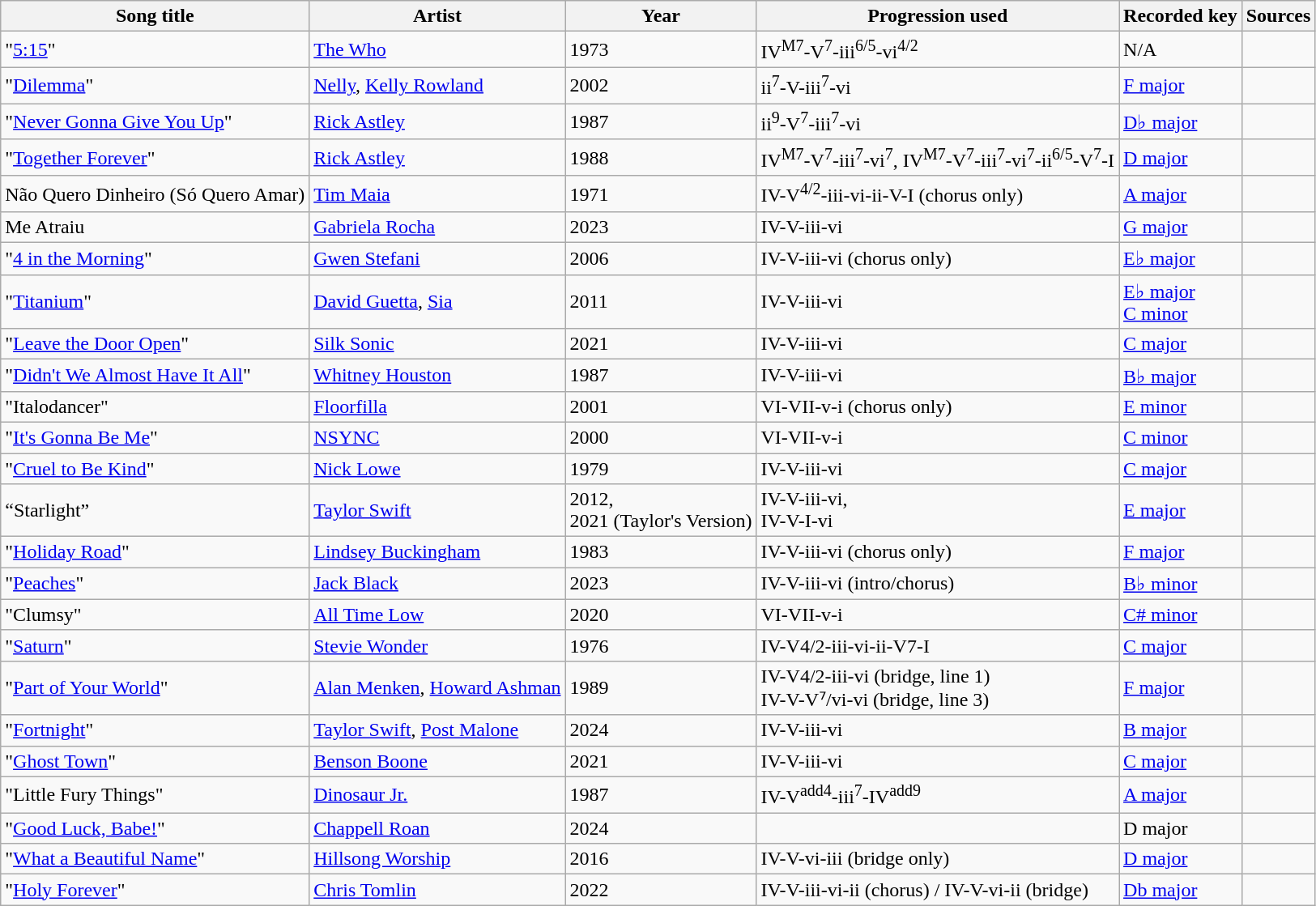<table class="wikitable sortable">
<tr>
<th>Song title</th>
<th>Artist</th>
<th data-sort-type="number">Year</th>
<th>Progression used</th>
<th>Recorded key</th>
<th class="unsortable">Sources</th>
</tr>
<tr>
<td>"<a href='#'>5:15</a>"</td>
<td><a href='#'>The Who</a></td>
<td>1973</td>
<td>IV<sup>M7</sup>-V<sup>7</sup>-iii<sup>6/5</sup>-vi<sup>4/2</sup></td>
<td>N/A</td>
<td></td>
</tr>
<tr>
<td>"<a href='#'>Dilemma</a>"</td>
<td><a href='#'>Nelly</a>, <a href='#'>Kelly Rowland</a></td>
<td>2002</td>
<td>ii<sup>7</sup>-V-iii<sup>7</sup>-vi</td>
<td><a href='#'>F major</a></td>
<td></td>
</tr>
<tr>
<td>"<a href='#'>Never Gonna Give You Up</a>"</td>
<td><a href='#'>Rick Astley</a></td>
<td>1987</td>
<td>ii<sup>9</sup>-V<sup>7</sup>-iii<sup>7</sup>-vi</td>
<td><a href='#'>D♭ major</a></td>
<td></td>
</tr>
<tr>
<td>"<a href='#'>Together Forever</a>"</td>
<td><a href='#'>Rick Astley</a></td>
<td>1988</td>
<td>IV<sup>M7</sup>-V<sup>7</sup>-iii<sup>7</sup>-vi<sup>7</sup>, IV<sup>M7</sup>-V<sup>7</sup>-iii<sup>7</sup>-vi<sup>7</sup>-ii<sup>6/5</sup>-V<sup>7</sup>-I</td>
<td><a href='#'>D major</a></td>
<td></td>
</tr>
<tr>
<td>Não Quero Dinheiro (Só Quero Amar)</td>
<td><a href='#'>Tim Maia</a></td>
<td>1971</td>
<td>IV-V<sup>4/2</sup>-iii-vi-ii-V-I (chorus only)</td>
<td><a href='#'>A major</a></td>
<td></td>
</tr>
<tr>
<td>Me Atraiu</td>
<td><a href='#'>Gabriela Rocha</a></td>
<td>2023</td>
<td>IV-V-iii-vi</td>
<td><a href='#'>G major</a></td>
<td></td>
</tr>
<tr>
<td>"<a href='#'>4 in the Morning</a>"</td>
<td><a href='#'>Gwen Stefani</a></td>
<td>2006</td>
<td>IV-V-iii-vi (chorus only)</td>
<td><a href='#'>E♭ major</a></td>
<td></td>
</tr>
<tr>
<td>"<a href='#'>Titanium</a>"</td>
<td><a href='#'>David Guetta</a>, <a href='#'>Sia</a></td>
<td>2011</td>
<td>IV-V-iii-vi</td>
<td><a href='#'>E♭ major</a><br><a href='#'>C minor</a></td>
<td></td>
</tr>
<tr>
<td>"<a href='#'>Leave the Door Open</a>"</td>
<td><a href='#'>Silk Sonic</a></td>
<td>2021</td>
<td>IV-V-iii-vi</td>
<td><a href='#'>C major</a></td>
<td></td>
</tr>
<tr>
<td>"<a href='#'>Didn't We Almost Have It All</a>"</td>
<td><a href='#'>Whitney Houston</a></td>
<td>1987</td>
<td>IV-V-iii-vi</td>
<td><a href='#'>B♭ major</a></td>
<td></td>
</tr>
<tr>
<td>"Italodancer"</td>
<td><a href='#'>Floorfilla</a></td>
<td>2001</td>
<td>VI-VII-v-i (chorus only)</td>
<td><a href='#'>E minor</a></td>
<td></td>
</tr>
<tr>
<td>"<a href='#'>It's Gonna Be Me</a>"</td>
<td><a href='#'>NSYNC</a></td>
<td>2000</td>
<td>VI-VII-v-i</td>
<td><a href='#'>C minor</a></td>
<td></td>
</tr>
<tr>
<td>"<a href='#'>Cruel to Be Kind</a>"</td>
<td><a href='#'>Nick Lowe</a></td>
<td>1979</td>
<td>IV-V-iii-vi</td>
<td><a href='#'>C major</a></td>
<td></td>
</tr>
<tr>
<td>“Starlight”</td>
<td><a href='#'>Taylor Swift</a></td>
<td>2012,<br>2021 (Taylor's Version)</td>
<td>IV-V-iii-vi,<br>IV-V-I-vi</td>
<td><a href='#'>E major</a></td>
<td></td>
</tr>
<tr>
<td>"<a href='#'>Holiday Road</a>"</td>
<td><a href='#'>Lindsey Buckingham</a></td>
<td>1983</td>
<td>IV-V-iii-vi (chorus only)</td>
<td><a href='#'>F major</a></td>
<td></td>
</tr>
<tr>
<td>"<a href='#'>Peaches</a>"</td>
<td><a href='#'>Jack Black</a></td>
<td>2023</td>
<td>IV-V-iii-vi (intro/chorus)</td>
<td><a href='#'>B♭ minor</a></td>
<td></td>
</tr>
<tr>
<td>"Clumsy"</td>
<td><a href='#'>All Time Low</a></td>
<td>2020</td>
<td>VI-VII-v-i</td>
<td><a href='#'>C# minor</a></td>
<td></td>
</tr>
<tr>
<td>"<a href='#'>Saturn</a>"</td>
<td><a href='#'>Stevie Wonder</a></td>
<td>1976</td>
<td>IV-V4/2-iii-vi-ii-V7-I</td>
<td><a href='#'>C major</a></td>
<td></td>
</tr>
<tr>
<td>"<a href='#'>Part of Your World</a>"</td>
<td><a href='#'>Alan Menken</a>, <a href='#'>Howard Ashman</a></td>
<td>1989</td>
<td>IV-V4/2-iii-vi (bridge, line 1)<br>IV-V-V⁷/vi-vi (bridge, line 3)</td>
<td><a href='#'>F major</a></td>
<td></td>
</tr>
<tr>
<td>"<a href='#'>Fortnight</a>"</td>
<td><a href='#'>Taylor Swift</a>, <a href='#'>Post Malone</a></td>
<td>2024</td>
<td>IV-V-iii-vi</td>
<td><a href='#'>B major</a></td>
<td></td>
</tr>
<tr>
<td>"<a href='#'>Ghost Town</a>"</td>
<td><a href='#'>Benson Boone</a></td>
<td>2021</td>
<td>IV-V-iii-vi</td>
<td><a href='#'>C major</a></td>
<td></td>
</tr>
<tr>
<td>"Little Fury Things"</td>
<td><a href='#'>Dinosaur Jr.</a></td>
<td>1987</td>
<td>IV-V<sup>add4</sup>-iii<sup>7</sup>-IV<sup>add9</sup></td>
<td><a href='#'>A major</a></td>
<td></td>
</tr>
<tr>
<td>"<a href='#'>Good Luck, Babe!</a>"</td>
<td><a href='#'>Chappell Roan</a></td>
<td>2024</td>
<td></td>
<td>D major</td>
<td></td>
</tr>
<tr>
<td>"<a href='#'>What a Beautiful Name</a>"</td>
<td><a href='#'>Hillsong Worship</a></td>
<td>2016</td>
<td>IV-V-vi-iii (bridge only)</td>
<td><a href='#'>D major</a></td>
<td></td>
</tr>
<tr>
<td>"<a href='#'>Holy Forever</a>"</td>
<td><a href='#'>Chris Tomlin</a></td>
<td>2022</td>
<td>IV-V-iii-vi-ii (chorus) / IV-V-vi-ii (bridge)</td>
<td><a href='#'>Db major</a></td>
<td></td>
</tr>
</table>
